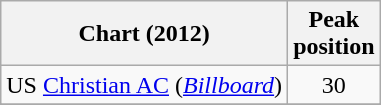<table class="wikitable sortable plainrowheaders" style="text-align:center">
<tr>
<th scope="col">Chart (2012)</th>
<th scope="col">Peak<br> position</th>
</tr>
<tr>
<td align="left">US <a href='#'>Christian AC</a> (<em><a href='#'>Billboard</a></em>)</td>
<td>30</td>
</tr>
<tr>
</tr>
<tr>
</tr>
</table>
